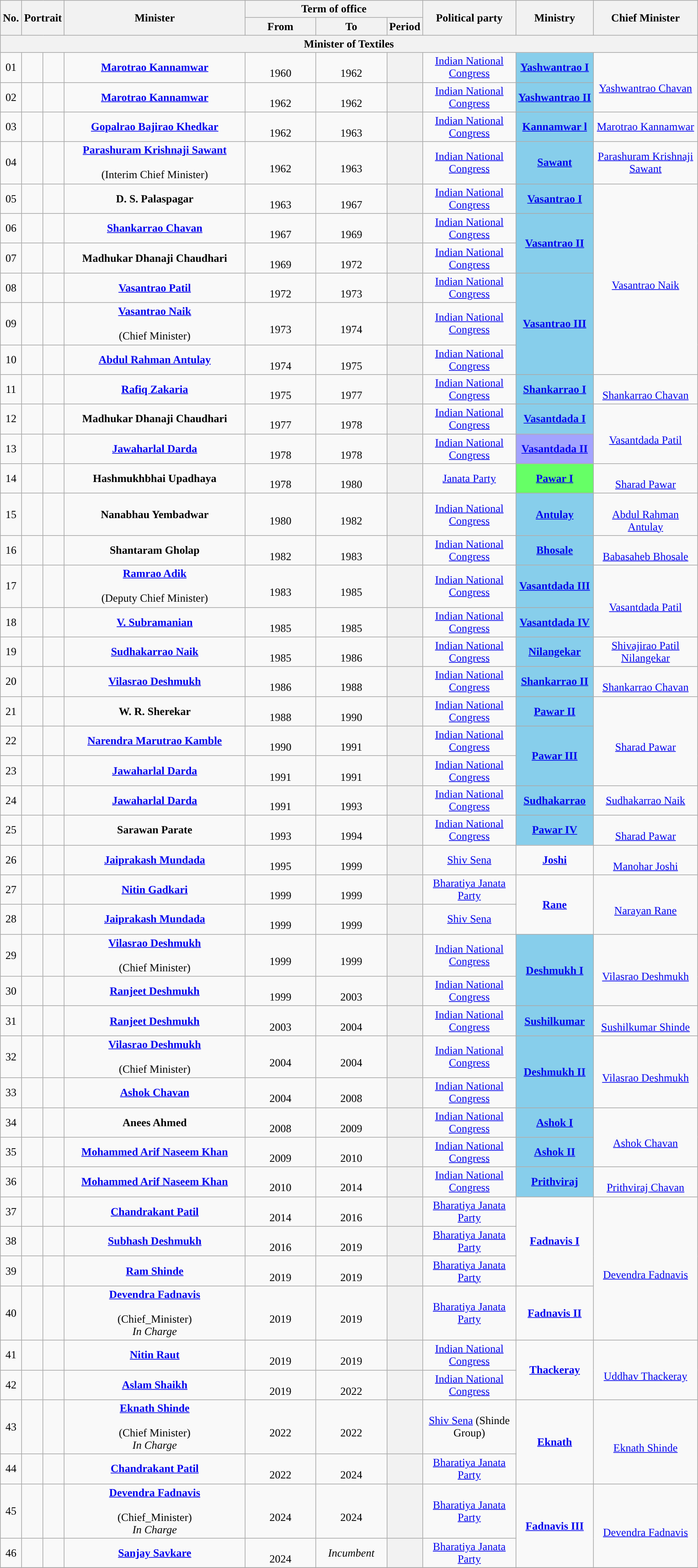<table class="wikitable" style="text-align:center">
<tr>
<th rowspan="2">No.</th>
<th rowspan="2" colspan="2">Portrait</th>
<th rowspan="2" style="width:16em">Minister<br></th>
<th colspan="3">Term of office</th>
<th rowspan="2" style="width:8em">Political party</th>
<th rowspan="2">Ministry</th>
<th rowspan="2" style="width:9em">Chief Minister</th>
</tr>
<tr>
<th style="width:6em">From</th>
<th style="width:6em">To</th>
<th>Period</th>
</tr>
<tr>
<th colspan="10">Minister of Textiles</th>
</tr>
<tr>
<td>01</td>
<td style="color:inherit;background:"></td>
<td></td>
<td><strong><a href='#'>Marotrao Kannamwar</a></strong>  <br> </td>
<td><br>1960</td>
<td><br>1962</td>
<th></th>
<td><a href='#'>Indian National Congress</a></td>
<td bgcolor="#87CEEB"><a href='#'><strong>Yashwantrao I</strong></a></td>
<td rowspan="2"> <br><a href='#'>Yashwantrao Chavan</a></td>
</tr>
<tr>
<td>02</td>
<td style="color:inherit;background:"></td>
<td></td>
<td><strong><a href='#'>Marotrao Kannamwar</a></strong>  <br> </td>
<td><br>1962</td>
<td><br>1962</td>
<th></th>
<td><a href='#'>Indian National Congress</a></td>
<td bgcolor="#87CEEB"><a href='#'><strong>Yashwantrao II</strong></a></td>
</tr>
<tr>
<td>03</td>
<td style="color:inherit;background:"></td>
<td></td>
<td><strong><a href='#'>Gopalrao Bajirao Khedkar</a></strong>  <br> </td>
<td><br>1962</td>
<td><br>1963</td>
<th></th>
<td><a href='#'>Indian National Congress</a></td>
<td bgcolor="#87CEEB"><a href='#'><strong>Kannamwar l</strong></a></td>
<td><a href='#'>Marotrao Kannamwar</a></td>
</tr>
<tr>
<td>04</td>
<td style="color:inherit;background:"></td>
<td></td>
<td><strong><a href='#'>Parashuram Krishnaji Sawant</a></strong> <br>  <br>(Interim Chief Minister)</td>
<td><br>1962</td>
<td><br>1963</td>
<th></th>
<td><a href='#'>Indian National Congress</a></td>
<td bgcolor="#87CEEB"><a href='#'><strong>Sawant</strong></a></td>
<td><a href='#'>Parashuram Krishnaji Sawant</a></td>
</tr>
<tr>
<td>05</td>
<td style="color:inherit;background:"></td>
<td></td>
<td><strong>D. S. Palaspagar</strong> <br> </td>
<td><br>1963</td>
<td><br>1967</td>
<th></th>
<td><a href='#'>Indian National Congress</a></td>
<td bgcolor="#87CEEB"><a href='#'><strong>Vasantrao I</strong></a></td>
<td rowspan="6"><br><a href='#'>Vasantrao Naik</a></td>
</tr>
<tr>
<td>06</td>
<td style="color:inherit;background:"></td>
<td></td>
<td><strong><a href='#'>Shankarrao Chavan</a></strong> <br> </td>
<td><br>1967</td>
<td><br>1969</td>
<th></th>
<td><a href='#'>Indian National Congress</a></td>
<td rowspan="2" bgcolor="#87CEEB"><a href='#'><strong>Vasantrao II</strong></a></td>
</tr>
<tr>
<td>07</td>
<td style="color:inherit;background:"></td>
<td></td>
<td><strong>Madhukar Dhanaji Chaudhari</strong> <br> </td>
<td><br>1969</td>
<td><br>1972</td>
<th></th>
<td><a href='#'>Indian National Congress</a></td>
</tr>
<tr>
<td>08</td>
<td style="color:inherit;background:"></td>
<td></td>
<td><strong><a href='#'>Vasantrao Patil</a></strong> <br> </td>
<td><br>1972</td>
<td><br>1973</td>
<th></th>
<td><a href='#'>Indian National Congress</a></td>
<td rowspan="3" bgcolor="#87CEEB"><a href='#'><strong>Vasantrao III</strong></a></td>
</tr>
<tr>
<td>09</td>
<td style="color:inherit;background:"></td>
<td></td>
<td><strong><a href='#'>Vasantrao Naik</a></strong> <br> <br> (Chief Minister)</td>
<td><br>1973</td>
<td><br>1974</td>
<th></th>
<td><a href='#'>Indian National Congress</a></td>
</tr>
<tr>
<td>10</td>
<td style="color:inherit;background:"></td>
<td></td>
<td><strong><a href='#'>Abdul Rahman Antulay</a></strong> <br> </td>
<td><br>1974</td>
<td><br>1975</td>
<th></th>
<td><a href='#'>Indian National Congress</a></td>
</tr>
<tr>
<td>11</td>
<td style="color:inherit;background:"></td>
<td></td>
<td><strong><a href='#'>Rafiq Zakaria</a></strong> <br> </td>
<td><br>1975</td>
<td><br>1977</td>
<th></th>
<td><a href='#'>Indian National Congress</a></td>
<td rowspan="1" bgcolor="#87CEEB"><a href='#'><strong>Shankarrao I</strong></a></td>
<td rowspan="1"><br><a href='#'>Shankarrao Chavan</a></td>
</tr>
<tr>
<td>12</td>
<td style="color:inherit;background:"></td>
<td></td>
<td><strong>Madhukar Dhanaji Chaudhari</strong> <br> </td>
<td><br>1977</td>
<td><br>1978</td>
<th></th>
<td><a href='#'>Indian National Congress</a></td>
<td rowspan="1" bgcolor="#88CEEB"><a href='#'><strong>Vasantdada I</strong></a></td>
<td rowspan="2"><br><a href='#'>Vasantdada Patil</a></td>
</tr>
<tr>
<td>13</td>
<td style="color:inherit;background:"></td>
<td></td>
<td><strong><a href='#'>Jawaharlal Darda</a></strong> <br> </td>
<td><br>1978</td>
<td><br>1978</td>
<th></th>
<td><a href='#'>Indian National Congress</a></td>
<td rowspan="1" bgcolor="#A3A3FF"><a href='#'><strong>Vasantdada II</strong></a></td>
</tr>
<tr>
<td>14</td>
<td style="color:inherit;background:"></td>
<td></td>
<td><strong>Hashmukhbhai Upadhaya</strong> <br> </td>
<td><br>1978</td>
<td><br>1980</td>
<th></th>
<td><a href='#'>Janata Party</a></td>
<td rowspan="1" bgcolor="#66FF66"><a href='#'><strong>Pawar I</strong></a></td>
<td rowspan="1"><br><a href='#'>Sharad Pawar</a></td>
</tr>
<tr>
<td>15</td>
<td style="color:inherit;background:"></td>
<td></td>
<td><strong>Nanabhau Yembadwar</strong>  <br> </td>
<td><br>1980</td>
<td><br>1982</td>
<th></th>
<td><a href='#'>Indian National Congress</a></td>
<td rowspan="1" bgcolor="#87CEEB"><a href='#'><strong>Antulay</strong></a></td>
<td rowspan="1"> <br><a href='#'>Abdul Rahman Antulay</a></td>
</tr>
<tr>
<td>16</td>
<td style="color:inherit;background:"></td>
<td></td>
<td><strong>Shantaram Gholap</strong>  <br> </td>
<td><br>1982</td>
<td><br>1983</td>
<th></th>
<td><a href='#'>Indian National Congress</a></td>
<td rowspan="1" bgcolor="#87CEEB"><a href='#'><strong>Bhosale</strong></a></td>
<td rowspan="1"> <br><a href='#'>Babasaheb Bhosale</a></td>
</tr>
<tr>
<td>17</td>
<td style="color:inherit;background:"></td>
<td></td>
<td><strong><a href='#'>Ramrao Adik</a></strong> <br> <br> (Deputy Chief Minister)</td>
<td><br>1983</td>
<td><br>1985</td>
<th></th>
<td><a href='#'>Indian National Congress</a></td>
<td rowspan="1" bgcolor="#87CEEB"><a href='#'><strong>Vasantdada III</strong></a></td>
<td rowspan="2"><br><a href='#'>Vasantdada Patil</a></td>
</tr>
<tr>
<td>18</td>
<td style="color:inherit;background:"></td>
<td></td>
<td><strong><a href='#'>V. Subramanian</a></strong>  <br> </td>
<td><br>1985</td>
<td><br>1985</td>
<th></th>
<td><a href='#'>Indian National Congress</a></td>
<td bgcolor="#87CEEB"><a href='#'><strong>Vasantdada IV</strong></a></td>
</tr>
<tr>
<td>19</td>
<td style="color:inherit;background:"></td>
<td></td>
<td><strong><a href='#'>Sudhakarrao Naik</a></strong> <br> </td>
<td><br>1985</td>
<td><br>1986</td>
<th></th>
<td><a href='#'>Indian National Congress</a></td>
<td rowspan="1" bgcolor="#87CEEB"><a href='#'><strong>Nilangekar</strong></a></td>
<td rowspan="1"><a href='#'>Shivajirao Patil Nilangekar</a></td>
</tr>
<tr>
<td>20</td>
<td style="color:inherit;background:"></td>
<td></td>
<td><strong><a href='#'>Vilasrao Deshmukh</a></strong>  <br> </td>
<td><br>1986</td>
<td><br>1988</td>
<th></th>
<td><a href='#'>Indian National Congress</a></td>
<td rowspan="1"bgcolor="#87CEEB"><a href='#'><strong>Shankarrao II</strong></a></td>
<td rowspan="1"> <br><a href='#'>Shankarrao Chavan</a></td>
</tr>
<tr>
<td>21</td>
<td style="color:inherit;background:"></td>
<td></td>
<td><strong>W. R. Sherekar</strong> <br> </td>
<td><br>1988</td>
<td><br>1990</td>
<th></th>
<td><a href='#'>Indian National Congress</a></td>
<td rowspan="1" bgcolor="#87CEEB"><a href='#'><strong>Pawar II</strong></a></td>
<td rowspan="3"> <br><a href='#'>Sharad Pawar</a></td>
</tr>
<tr>
<td>22</td>
<td style="color:inherit;background:"></td>
<td></td>
<td><strong><a href='#'>Narendra Marutrao Kamble</a></strong> <br> </td>
<td><br>1990</td>
<td><br>1991</td>
<th></th>
<td><a href='#'>Indian National Congress</a></td>
<td rowspan="2" bgcolor="#87CEEB"><a href='#'><strong>Pawar III</strong></a></td>
</tr>
<tr>
<td>23</td>
<td style="color:inherit;background:"></td>
<td></td>
<td><strong><a href='#'>Jawaharlal Darda</a></strong> <br> </td>
<td><br>1991</td>
<td><br>1991</td>
<th></th>
<td><a href='#'>Indian National Congress</a></td>
</tr>
<tr>
<td>24</td>
<td style="color:inherit;background:"></td>
<td></td>
<td><strong><a href='#'>Jawaharlal Darda</a></strong> <br> </td>
<td><br>1991</td>
<td><br>1993</td>
<th></th>
<td><a href='#'>Indian National Congress</a></td>
<td rowspan="1" bgcolor="#87CEEB"><a href='#'><strong>Sudhakarrao</strong></a></td>
<td rowspan="1"><a href='#'>Sudhakarrao Naik</a></td>
</tr>
<tr>
<td>25</td>
<td style="color:inherit;background:"></td>
<td></td>
<td><strong>Sarawan Parate</strong> <br> </td>
<td><br>1993</td>
<td><br>1994</td>
<th></th>
<td><a href='#'>Indian National Congress</a></td>
<td rowspan="1" bgcolor="#87CEEB"><a href='#'><strong>Pawar IV</strong></a></td>
<td rowspan="1"> <br><a href='#'>Sharad Pawar</a></td>
</tr>
<tr>
<td>26</td>
<td style="color:inherit;background:"></td>
<td></td>
<td><strong><a href='#'>Jaiprakash Mundada</a></strong> <br> </td>
<td><br>1995</td>
<td><br>1999</td>
<th></th>
<td><a href='#'>Shiv Sena</a></td>
<td rowspan="1"><a href='#'><strong>Joshi</strong></a></td>
<td rowspan="1"> <br><a href='#'>Manohar Joshi</a></td>
</tr>
<tr>
<td>27</td>
<td style="color:inherit;background:"></td>
<td></td>
<td><strong><a href='#'>Nitin Gadkari</a></strong> <br> </td>
<td><br>1999</td>
<td><br>1999</td>
<th></th>
<td><a href='#'>Bharatiya Janata Party</a></td>
<td rowspan="2"><a href='#'><strong>Rane</strong></a></td>
<td rowspan="2"> <br><a href='#'>Narayan Rane</a></td>
</tr>
<tr>
<td>28</td>
<td style="color:inherit;background:"></td>
<td></td>
<td><strong><a href='#'>Jaiprakash Mundada</a></strong> <br> </td>
<td><br>1999</td>
<td><br>1999</td>
<th></th>
<td><a href='#'>Shiv Sena</a></td>
</tr>
<tr>
<td>29</td>
<td style="color:inherit;background:"></td>
<td></td>
<td><strong><a href='#'>Vilasrao Deshmukh</a></strong> <br> <br>(Chief Minister)</td>
<td><br>1999</td>
<td><br>1999</td>
<th></th>
<td><a href='#'>Indian National Congress</a></td>
<td rowspan="2" bgcolor="#87CEEB"><a href='#'><strong>Deshmukh I</strong></a></td>
<td rowspan="2"> <br><a href='#'>Vilasrao Deshmukh</a></td>
</tr>
<tr>
<td>30</td>
<td style="color:inherit;background:"></td>
<td></td>
<td><strong><a href='#'>Ranjeet Deshmukh</a></strong> <br> </td>
<td><br>1999</td>
<td><br>2003</td>
<th></th>
<td><a href='#'>Indian National Congress</a></td>
</tr>
<tr>
<td>31</td>
<td style="color:inherit;background:"></td>
<td></td>
<td><strong><a href='#'>Ranjeet Deshmukh</a></strong> <br> </td>
<td><br>2003</td>
<td><br>2004</td>
<th></th>
<td><a href='#'>Indian National Congress</a></td>
<td rowspan="1" bgcolor="#87CEEB"><a href='#'><strong>Sushilkumar</strong></a></td>
<td rowspan="1"> <br><a href='#'>Sushilkumar Shinde</a></td>
</tr>
<tr>
<td>32</td>
<td style="color:inherit;background:"></td>
<td></td>
<td><strong><a href='#'>Vilasrao Deshmukh</a></strong> <br> <br>(Chief Minister)</td>
<td><br>2004</td>
<td><br>2004</td>
<th></th>
<td><a href='#'>Indian National Congress</a></td>
<td rowspan="2" bgcolor="#87CEEB"><a href='#'><strong>Deshmukh II</strong></a></td>
<td rowspan="2"> <br><a href='#'>Vilasrao Deshmukh</a></td>
</tr>
<tr>
<td>33</td>
<td style="color:inherit;background:"></td>
<td></td>
<td><strong><a href='#'>Ashok Chavan</a></strong> <br> </td>
<td><br>2004</td>
<td><br>2008</td>
<th></th>
<td><a href='#'>Indian National Congress</a></td>
</tr>
<tr>
<td>34</td>
<td style="color:inherit;background:"></td>
<td></td>
<td><strong>Anees Ahmed</strong> <br> </td>
<td><br>2008</td>
<td><br>2009</td>
<th></th>
<td><a href='#'>Indian National Congress</a></td>
<td rowspan="1" bgcolor="#87CEEB"><a href='#'><strong>Ashok I</strong></a></td>
<td rowspan="2"><br><a href='#'>Ashok Chavan</a></td>
</tr>
<tr>
<td>35</td>
<td style="color:inherit;background:"></td>
<td></td>
<td><strong><a href='#'>Mohammed Arif Naseem Khan</a></strong> <br> </td>
<td><br>2009</td>
<td><br>2010</td>
<th></th>
<td><a href='#'>Indian National Congress</a></td>
<td rowspan="1"bgcolor="#87CEEB"><a href='#'><strong>Ashok II</strong></a></td>
</tr>
<tr>
<td>36</td>
<td style="color:inherit;background:"></td>
<td></td>
<td><strong><a href='#'>Mohammed Arif Naseem Khan</a></strong> <br> </td>
<td><br>2010</td>
<td><br>2014</td>
<th></th>
<td><a href='#'>Indian National Congress</a></td>
<td rowspan="1" bgcolor="#87CEEB"><a href='#'><strong>Prithviraj</strong></a></td>
<td rowspan="1"><br><a href='#'>Prithviraj Chavan</a></td>
</tr>
<tr>
<td>37</td>
<td style="color:inherit;background:"></td>
<td></td>
<td><strong><a href='#'>Chandrakant Patil</a></strong> <br> </td>
<td><br>2014</td>
<td><br>2016</td>
<th></th>
<td rowspan="1"><a href='#'>Bharatiya Janata Party</a></td>
<td rowspan="3"><a href='#'><strong>Fadnavis I</strong></a></td>
<td rowspan="4"> <br><a href='#'>Devendra Fadnavis</a></td>
</tr>
<tr>
<td>38</td>
<td style="color:inherit;background:"></td>
<td></td>
<td><strong><a href='#'>Subhash Deshmukh</a></strong> <br> </td>
<td><br>2016</td>
<td><br>2019</td>
<th></th>
<td rowspan="1"><a href='#'>Bharatiya Janata Party</a></td>
</tr>
<tr>
<td>39</td>
<td style="color:inherit;background:"></td>
<td></td>
<td><strong><a href='#'>Ram Shinde</a></strong> <br> </td>
<td><br>2019</td>
<td><br>2019</td>
<th></th>
<td rowspan="1"><a href='#'>Bharatiya Janata Party</a></td>
</tr>
<tr>
<td>40</td>
<td style="color:inherit;background:"></td>
<td></td>
<td><strong><a href='#'>Devendra Fadnavis</a></strong>  <br> <br>(Chief_Minister) <br><em>In Charge</em></td>
<td><br>2019</td>
<td><br>2019</td>
<th></th>
<td><a href='#'>Bharatiya Janata Party</a></td>
<td rowspan="1"><a href='#'><strong>Fadnavis II</strong></a></td>
</tr>
<tr>
<td>41</td>
<td style="color:inherit;background:"></td>
<td></td>
<td><strong><a href='#'>Nitin Raut</a></strong> <br> </td>
<td><br>2019</td>
<td><br>2019</td>
<th></th>
<td><a href='#'>Indian National Congress</a></td>
<td rowspan="2"><a href='#'><strong>Thackeray</strong></a></td>
<td rowspan="2"> <br><a href='#'>Uddhav Thackeray</a></td>
</tr>
<tr>
<td>42</td>
<td style="color:inherit;background:"></td>
<td></td>
<td><strong><a href='#'>Aslam Shaikh</a></strong>  <br> </td>
<td><br>2019</td>
<td><br>2022</td>
<th></th>
<td><a href='#'>Indian National Congress</a></td>
</tr>
<tr>
<td>43</td>
<td style="color:inherit;background:"></td>
<td></td>
<td><strong><a href='#'>Eknath Shinde</a></strong> <br>  <br>(Chief Minister)<br><em>In Charge</em></td>
<td><br>2022</td>
<td><br>2022</td>
<th></th>
<td><a href='#'>Shiv Sena</a> (Shinde Group)</td>
<td rowspan="2"><a href='#'><strong>Eknath</strong></a></td>
<td rowspan="2"> <br><a href='#'>Eknath Shinde</a></td>
</tr>
<tr>
<td>44</td>
<td style="color:inherit;background:"></td>
<td></td>
<td><strong><a href='#'>Chandrakant Patil</a></strong> <br> </td>
<td><br>2022</td>
<td><br>2024</td>
<th></th>
<td><a href='#'>Bharatiya Janata Party</a></td>
</tr>
<tr>
<td>45</td>
<td style="color:inherit;background:"></td>
<td></td>
<td><strong><a href='#'>Devendra Fadnavis</a></strong>  <br> <br>(Chief_Minister) <br><em>In Charge</em></td>
<td><br>2024</td>
<td><br>2024</td>
<th></th>
<td><a href='#'>Bharatiya Janata Party</a></td>
<td rowspan="2"><a href='#'><strong>Fadnavis III</strong></a></td>
<td rowspan="2"> <br><a href='#'>Devendra Fadnavis</a></td>
</tr>
<tr>
<td>46</td>
<td style="color:inherit;background:"></td>
<td></td>
<td><strong><a href='#'>Sanjay Savkare</a></strong> <br> </td>
<td><br>2024</td>
<td><em>Incumbent</em></td>
<th></th>
<td><a href='#'>Bharatiya Janata Party</a></td>
</tr>
<tr>
</tr>
</table>
